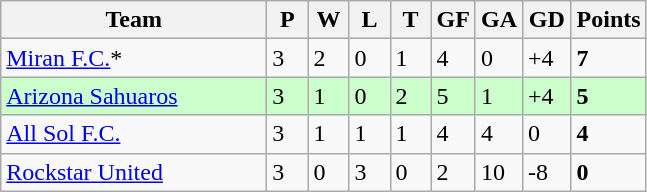<table class="wikitable">
<tr>
<th width="170">Team</th>
<th width="20">P</th>
<th width="20">W</th>
<th width="20">L</th>
<th width="20">T</th>
<th width="20">GF</th>
<th width="20">GA</th>
<th width="25">GD</th>
<th>Points</th>
</tr>
<tr>
<td><a href='#'>Miran F.C.</a>*</td>
<td>3</td>
<td>2</td>
<td>0</td>
<td>1</td>
<td>4</td>
<td>0</td>
<td>+4</td>
<td><strong>7</strong></td>
</tr>
<tr bgcolor=#ccffcc>
<td><a href='#'>Arizona Sahuaros</a></td>
<td>3</td>
<td>1</td>
<td>0</td>
<td>2</td>
<td>5</td>
<td>1</td>
<td>+4</td>
<td><strong>5</strong></td>
</tr>
<tr>
<td><a href='#'>All Sol F.C.</a></td>
<td>3</td>
<td>1</td>
<td>1</td>
<td>1</td>
<td>4</td>
<td>4</td>
<td>0</td>
<td><strong>4</strong></td>
</tr>
<tr>
<td><a href='#'>Rockstar United</a></td>
<td>3</td>
<td>0</td>
<td>3</td>
<td>0</td>
<td>2</td>
<td>10</td>
<td>-8</td>
<td><strong>0</strong></td>
</tr>
</table>
